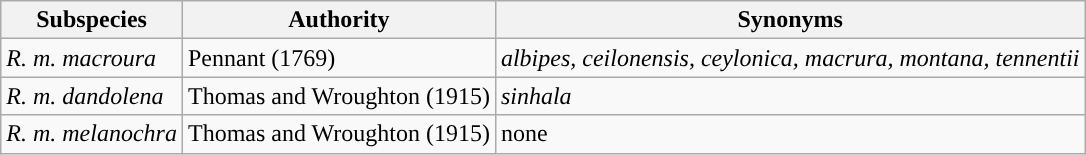<table class="wikitable">
<tr>
<th>Subspecies</th>
<th>Authority</th>
<th>Synonyms</th>
</tr>
<tr>
<td><em>R. m. macroura</em></td>
<td>Pennant (1769)</td>
<td><em>albipes, ceilonensis, ceylonica, macrura, montana, tennentii</em></td>
</tr>
<tr>
<td><em>R. m. dandolena</em></td>
<td>Thomas and Wroughton (1915)</td>
<td><em>sinhala</em></td>
</tr>
<tr>
<td><em>R. m. melanochra</em></td>
<td>Thomas and Wroughton (1915)</td>
<td>none</td>
</tr>
</table>
